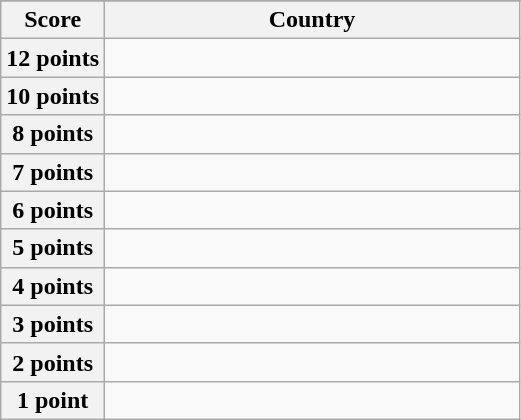<table class="wikitable">
<tr>
</tr>
<tr>
<th scope="col" width="20%">Score</th>
<th scope="col">Country</th>
</tr>
<tr>
<th scope="row">12 points</th>
<td></td>
</tr>
<tr>
<th scope="row">10 points</th>
<td></td>
</tr>
<tr>
<th scope="row">8 points</th>
<td></td>
</tr>
<tr>
<th scope="row">7 points</th>
<td></td>
</tr>
<tr>
<th scope="row">6 points</th>
<td></td>
</tr>
<tr>
<th scope="row">5 points</th>
<td></td>
</tr>
<tr>
<th scope="row">4 points</th>
<td></td>
</tr>
<tr>
<th scope="row">3 points</th>
<td></td>
</tr>
<tr>
<th scope="row">2 points</th>
<td></td>
</tr>
<tr>
<th scope="row">1 point</th>
<td></td>
</tr>
</table>
